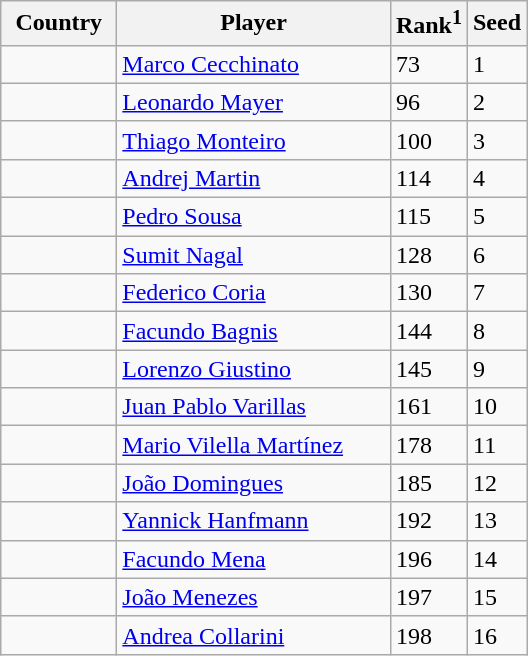<table class="sortable wikitable">
<tr>
<th width="70">Country</th>
<th width="175">Player</th>
<th>Rank<sup>1</sup></th>
<th>Seed</th>
</tr>
<tr>
<td></td>
<td><a href='#'>Marco Cecchinato</a></td>
<td>73</td>
<td>1</td>
</tr>
<tr>
<td></td>
<td><a href='#'>Leonardo Mayer</a></td>
<td>96</td>
<td>2</td>
</tr>
<tr>
<td></td>
<td><a href='#'>Thiago Monteiro</a></td>
<td>100</td>
<td>3</td>
</tr>
<tr>
<td></td>
<td><a href='#'>Andrej Martin</a></td>
<td>114</td>
<td>4</td>
</tr>
<tr>
<td></td>
<td><a href='#'>Pedro Sousa</a></td>
<td>115</td>
<td>5</td>
</tr>
<tr>
<td></td>
<td><a href='#'>Sumit Nagal</a></td>
<td>128</td>
<td>6</td>
</tr>
<tr>
<td></td>
<td><a href='#'>Federico Coria</a></td>
<td>130</td>
<td>7</td>
</tr>
<tr>
<td></td>
<td><a href='#'>Facundo Bagnis</a></td>
<td>144</td>
<td>8</td>
</tr>
<tr>
<td></td>
<td><a href='#'>Lorenzo Giustino</a></td>
<td>145</td>
<td>9</td>
</tr>
<tr>
<td></td>
<td><a href='#'>Juan Pablo Varillas</a></td>
<td>161</td>
<td>10</td>
</tr>
<tr>
<td></td>
<td><a href='#'>Mario Vilella Martínez</a></td>
<td>178</td>
<td>11</td>
</tr>
<tr>
<td></td>
<td><a href='#'>João Domingues</a></td>
<td>185</td>
<td>12</td>
</tr>
<tr>
<td></td>
<td><a href='#'>Yannick Hanfmann</a></td>
<td>192</td>
<td>13</td>
</tr>
<tr>
<td></td>
<td><a href='#'>Facundo Mena</a></td>
<td>196</td>
<td>14</td>
</tr>
<tr>
<td></td>
<td><a href='#'>João Menezes</a></td>
<td>197</td>
<td>15</td>
</tr>
<tr>
<td></td>
<td><a href='#'>Andrea Collarini</a></td>
<td>198</td>
<td>16</td>
</tr>
</table>
